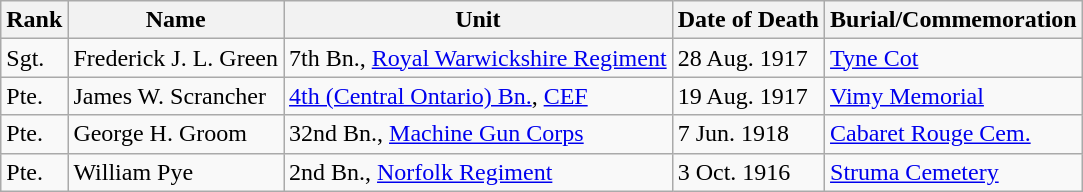<table class="wikitable">
<tr>
<th>Rank</th>
<th>Name</th>
<th>Unit</th>
<th>Date of Death</th>
<th>Burial/Commemoration</th>
</tr>
<tr>
<td>Sgt.</td>
<td>Frederick J. L. Green</td>
<td>7th Bn., <a href='#'>Royal Warwickshire Regiment</a></td>
<td>28 Aug. 1917</td>
<td><a href='#'>Tyne Cot</a></td>
</tr>
<tr>
<td>Pte.</td>
<td>James W. Scrancher</td>
<td><a href='#'>4th (Central Ontario) Bn.</a>, <a href='#'>CEF</a></td>
<td>19 Aug. 1917</td>
<td><a href='#'>Vimy Memorial</a></td>
</tr>
<tr>
<td>Pte.</td>
<td>George H. Groom</td>
<td>32nd Bn., <a href='#'>Machine Gun Corps</a></td>
<td>7 Jun. 1918</td>
<td><a href='#'>Cabaret Rouge Cem.</a></td>
</tr>
<tr>
<td>Pte.</td>
<td>William Pye</td>
<td>2nd Bn., <a href='#'>Norfolk Regiment</a></td>
<td>3 Oct. 1916</td>
<td><a href='#'>Struma Cemetery</a></td>
</tr>
</table>
